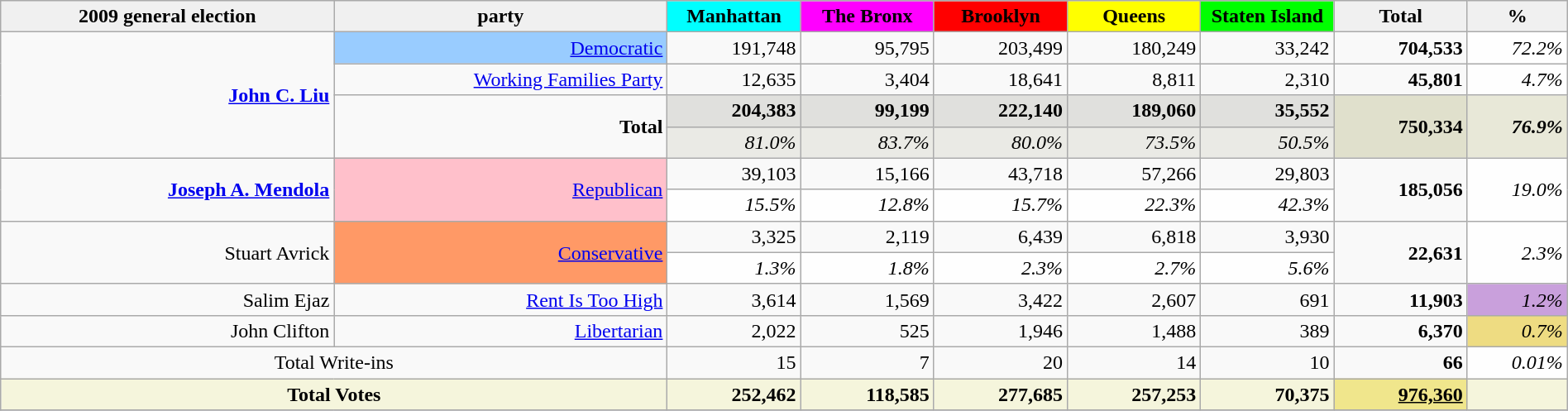<table class="wikitable" width="100%" style="text-align:right">
<tr>
<td width="20%" align="center" bgcolor="#f0f0f0"><strong>2009 general election</strong></td>
<td width="20%" align="center" bgcolor="#f0f0f0"><strong>party</strong></td>
<td width="8%" align="center" bgcolor="aqua"><strong>Manhattan</strong></td>
<td width="8%" align="center" bgcolor="magenta"><strong>The Bronx</strong></td>
<td width="8%" align="center" bgcolor="red"><strong>Brooklyn</strong></td>
<td width="8%" align="center" bgcolor="yellow"><strong>Queens</strong></td>
<td width="8%" align="center" bgcolor="lime"><strong>Staten Island</strong></td>
<td width="8%" align="center" bgcolor="#f0f0f0"><strong>Total</strong></td>
<td width="6%" align="center" bgcolor="#f0f0f0"><strong>%</strong></td>
</tr>
<tr>
<td rowspan="4"><strong><a href='#'>John C. Liu</a></strong></td>
<td bgcolor="#99CCFF"><a href='#'>Democratic</a></td>
<td>191,748</td>
<td>95,795</td>
<td>203,499</td>
<td>180,249</td>
<td>33,242</td>
<td><strong>704,533</strong></td>
<td bgcolor=fefefe><em>72.2%</em></td>
</tr>
<tr>
<td><a href='#'>Working Families Party</a></td>
<td>12,635</td>
<td>3,404</td>
<td>18,641</td>
<td>8,811</td>
<td>2,310</td>
<td><strong>45,801</strong></td>
<td bgcolor=fefefe><em>4.7%</em></td>
</tr>
<tr>
<td rowspan="2"><strong>Total</strong></td>
<td bgcolor=e0e0dd><strong>204,383</strong></td>
<td bgcolor=e0e0dd><strong>99,199</strong></td>
<td bgcolor=e0e0dd><strong>222,140</strong></td>
<td bgcolor=e0e0dd><strong>189,060</strong></td>
<td bgcolor=e0e0dd><strong>35,552</strong></td>
<td rowspan="2" bgcolor=e0e0cc><strong>750,334</strong></td>
<td rowspan="2" bgcolor=e8e8d8><strong><em>76.9%</em></strong></td>
</tr>
<tr bgcolor=eaeae5>
<td><em>81.0%</em></td>
<td><em>83.7%</em></td>
<td><em>80.0%</em></td>
<td><em>73.5%</em></td>
<td><em>50.5%</em></td>
</tr>
<tr>
<td rowspan="2"><strong><a href='#'>Joseph A. Mendola</a></strong></td>
<td rowspan="2" bgcolor=pink><a href='#'>Republican</a></td>
<td>39,103</td>
<td>15,166</td>
<td>43,718</td>
<td>57,266</td>
<td>29,803</td>
<td rowspan="2"><strong>185,056</strong></td>
<td rowspan="2" bgcolor=fefefe><em>19.0%</em></td>
</tr>
<tr bgcolor=fefefe>
<td><em>15.5%</em></td>
<td><em>12.8%</em></td>
<td><em>15.7%</em></td>
<td><em>22.3%</em></td>
<td><em>42.3%</em></td>
</tr>
<tr>
<td rowspan="2">Stuart Avrick</td>
<td rowspan="2" bgcolor="#ff9966"><a href='#'>Conservative</a></td>
<td>3,325</td>
<td>2,119</td>
<td>6,439</td>
<td>6,818</td>
<td>3,930</td>
<td rowspan="2"><strong>22,631</strong></td>
<td rowspan="2" bgcolor=fefefe><em>2.3%</em></td>
</tr>
<tr bgcolor=fefefe>
<td><em>1.3%</em></td>
<td><em>1.8%</em></td>
<td><em>2.3%</em></td>
<td><em>2.7%</em></td>
<td><em>5.6%</em></td>
</tr>
<tr>
<td>Salim Ejaz</td>
<td><a href='#'>Rent Is Too High</a></td>
<td>3,614</td>
<td>1,569</td>
<td>3,422</td>
<td>2,607</td>
<td>691</td>
<td><strong>11,903</strong></td>
<td bgcolor=	#C9A0DC><em>1.2%</em></td>
</tr>
<tr>
<td>John Clifton</td>
<td><a href='#'>Libertarian</a></td>
<td>2,022</td>
<td>525</td>
<td>1,946</td>
<td>1,488</td>
<td>389</td>
<td><strong>6,370</strong></td>
<td bgcolor=#EEDC82><em>0.7%</em></td>
</tr>
<tr>
<td colspan="2" align=center>Total Write-ins</td>
<td>15</td>
<td>7</td>
<td>20</td>
<td>14</td>
<td>10</td>
<td><strong>66</strong></td>
<td bgcolor=fefefe><em>0.01%</em></td>
</tr>
<tr bgcolor=beige>
<td colspan="2" align=center><strong>Total Votes</strong></td>
<td><strong>252,462</strong></td>
<td><strong>118,585</strong></td>
<td><strong>277,685</strong></td>
<td><strong>257,253</strong></td>
<td><strong>70,375</strong></td>
<td bgcolor=khaki><u><strong>976,360</strong></u></td>
<td></td>
</tr>
<tr>
</tr>
</table>
